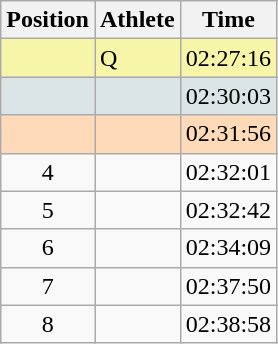<table class="wikitable sortable">
<tr>
<th scope="col">Position</th>
<th scope="col">Athlete</th>
<th scope="col">Time</th>
</tr>
<tr bgcolor="#F7F6A8">
<td align=center></td>
<td> Q</td>
<td>02:27:16</td>
</tr>
<tr bgcolor="#DCE5E5">
<td align=center></td>
<td></td>
<td>02:30:03</td>
</tr>
<tr bgcolor="#FFDAB9">
<td align=center></td>
<td></td>
<td>02:31:56</td>
</tr>
<tr>
<td align=center>4</td>
<td></td>
<td>02:32:01</td>
</tr>
<tr>
<td align=center>5</td>
<td></td>
<td>02:32:42</td>
</tr>
<tr>
<td align=center>6</td>
<td></td>
<td>02:34:09</td>
</tr>
<tr>
<td align=center>7</td>
<td></td>
<td>02:37:50</td>
</tr>
<tr>
<td align=center>8</td>
<td></td>
<td>02:38:58</td>
</tr>
</table>
